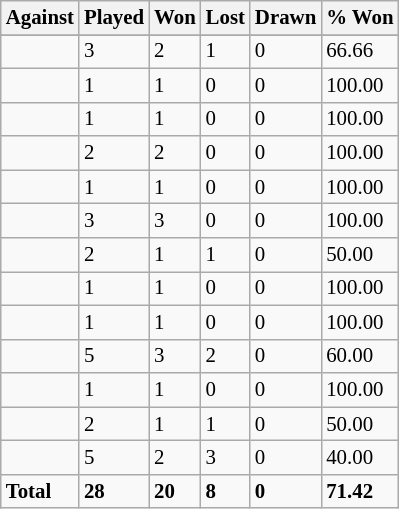<table class="sortable wikitable" style="font-size: 87%;">
<tr>
<th>Against</th>
<th>Played</th>
<th>Won</th>
<th>Lost</th>
<th>Drawn</th>
<th>% Won</th>
</tr>
<tr bgcolor="#d0ffd0" align="center">
</tr>
<tr>
<td align="left"></td>
<td>3</td>
<td>2</td>
<td>1</td>
<td>0</td>
<td>66.66</td>
</tr>
<tr>
<td align="left"></td>
<td>1</td>
<td>1</td>
<td>0</td>
<td>0</td>
<td>100.00</td>
</tr>
<tr>
<td align="left"></td>
<td>1</td>
<td>1</td>
<td>0</td>
<td>0</td>
<td>100.00</td>
</tr>
<tr>
<td align="left"></td>
<td>2</td>
<td>2</td>
<td>0</td>
<td>0</td>
<td>100.00</td>
</tr>
<tr>
<td align="left"></td>
<td>1</td>
<td>1</td>
<td>0</td>
<td>0</td>
<td>100.00</td>
</tr>
<tr>
<td align="left"></td>
<td>3</td>
<td>3</td>
<td>0</td>
<td>0</td>
<td>100.00</td>
</tr>
<tr>
<td align="left"></td>
<td>2</td>
<td>1</td>
<td>1</td>
<td>0</td>
<td>50.00</td>
</tr>
<tr>
<td align="left"></td>
<td>1</td>
<td>1</td>
<td>0</td>
<td>0</td>
<td>100.00</td>
</tr>
<tr>
<td align="left"></td>
<td>1</td>
<td>1</td>
<td>0</td>
<td>0</td>
<td>100.00</td>
</tr>
<tr>
<td align="left"></td>
<td>5</td>
<td>3</td>
<td>2</td>
<td>0</td>
<td>60.00</td>
</tr>
<tr>
<td align="left"></td>
<td>1</td>
<td>1</td>
<td>0</td>
<td>0</td>
<td>100.00</td>
</tr>
<tr>
<td align="left"></td>
<td>2</td>
<td>1</td>
<td>1</td>
<td>0</td>
<td>50.00</td>
</tr>
<tr>
<td align="left"></td>
<td>5</td>
<td>2</td>
<td>3</td>
<td>0</td>
<td>40.00</td>
</tr>
<tr>
<td align="left"><strong>Total</strong></td>
<td><strong>28</strong></td>
<td><strong>20</strong></td>
<td><strong>8</strong></td>
<td><strong>0</strong></td>
<td><strong>71.42</strong></td>
</tr>
</table>
